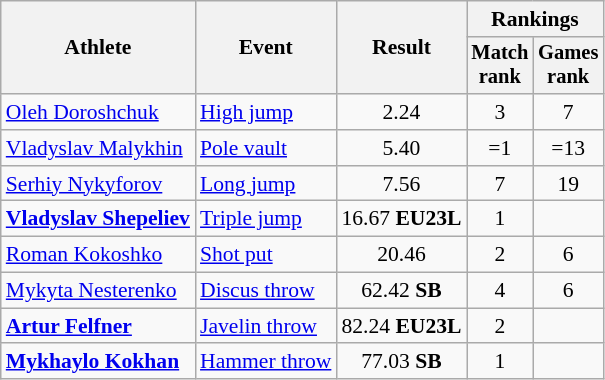<table class=wikitable style=font-size:90%;text-align:center>
<tr>
<th rowspan=2>Athlete</th>
<th rowspan=2>Event</th>
<th rowspan=2>Result</th>
<th colspan=2>Rankings</th>
</tr>
<tr style=font-size:95%>
<th>Match<br>rank</th>
<th>Games<br>rank</th>
</tr>
<tr>
<td align=left><a href='#'>Oleh Doroshchuk</a></td>
<td align=left><a href='#'>High jump</a></td>
<td>2.24</td>
<td>3</td>
<td>7</td>
</tr>
<tr>
<td align=left><a href='#'>Vladyslav Malykhin</a></td>
<td align=left><a href='#'>Pole vault</a></td>
<td>5.40</td>
<td>=1</td>
<td>=13</td>
</tr>
<tr>
<td align=left><a href='#'>Serhiy Nykyforov</a></td>
<td align=left><a href='#'>Long jump</a></td>
<td>7.56</td>
<td>7</td>
<td>19</td>
</tr>
<tr>
<td align=left><strong><a href='#'>Vladyslav Shepeliev</a></strong></td>
<td align=left><a href='#'>Triple jump</a></td>
<td>16.67 <strong>EU23L</strong></td>
<td>1</td>
<td></td>
</tr>
<tr>
<td align=left><a href='#'>Roman Kokoshko</a></td>
<td align=left><a href='#'>Shot put</a></td>
<td>20.46</td>
<td>2</td>
<td>6</td>
</tr>
<tr>
<td align=left><a href='#'>Mykyta Nesterenko</a></td>
<td align=left><a href='#'>Discus throw</a></td>
<td>62.42 <strong>SB</strong></td>
<td>4</td>
<td>6</td>
</tr>
<tr>
<td align=left><strong><a href='#'>Artur Felfner</a></strong></td>
<td align=left><a href='#'>Javelin throw</a></td>
<td>82.24 <strong>EU23L</strong></td>
<td>2</td>
<td></td>
</tr>
<tr>
<td align=left><strong><a href='#'>Mykhaylo Kokhan</a></strong></td>
<td align=left><a href='#'>Hammer throw</a></td>
<td>77.03 <strong>SB</strong></td>
<td>1</td>
<td></td>
</tr>
</table>
